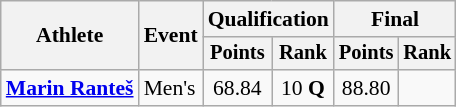<table class=wikitable style="font-size:90%">
<tr>
<th rowspan="2">Athlete</th>
<th rowspan="2">Event</th>
<th colspan="2">Qualification</th>
<th colspan="2">Final</th>
</tr>
<tr style="font-size:95%">
<th>Points</th>
<th>Rank</th>
<th>Points</th>
<th>Rank</th>
</tr>
<tr align=center>
<td align=left><strong><a href='#'>Marin Ranteš</a></strong></td>
<td align=left>Men's</td>
<td>68.84</td>
<td>10 <strong>Q</strong></td>
<td>88.80</td>
<td></td>
</tr>
</table>
